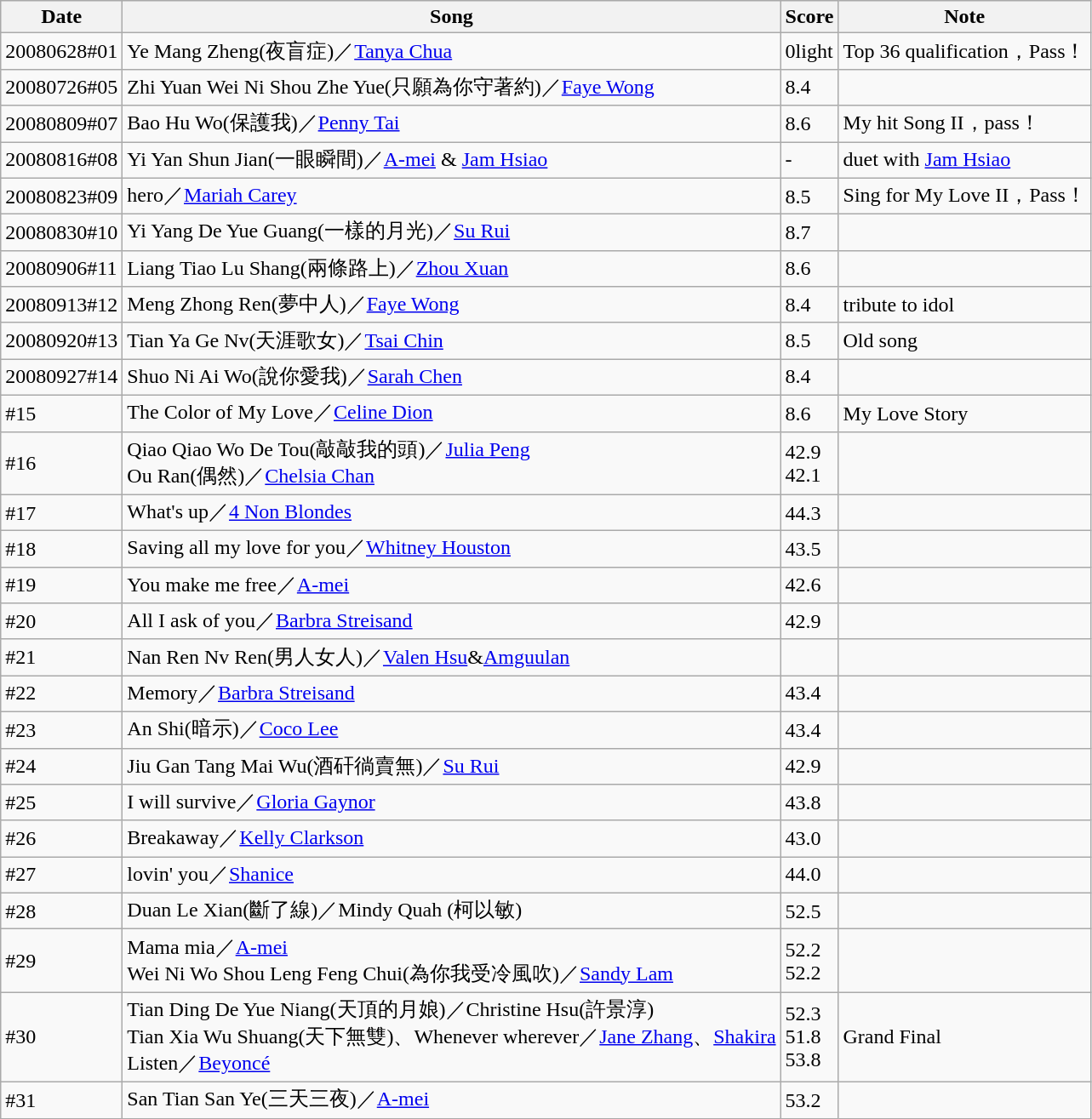<table class="wikitable collapsible collapsed">
<tr bgcolor="#efefef">
<th>Date</th>
<th>Song</th>
<th>Score</th>
<th>Note</th>
</tr>
<tr>
<td>20080628#01</td>
<td>Ye Mang Zheng(夜盲症)／<a href='#'>Tanya Chua</a></td>
<td>0light</td>
<td>Top 36 qualification，Pass！</td>
</tr>
<tr>
<td>20080726#05</td>
<td>Zhi Yuan Wei Ni Shou Zhe Yue(只願為你守著約)／<a href='#'>Faye Wong</a></td>
<td>8.4</td>
<td></td>
</tr>
<tr>
<td>20080809#07</td>
<td>Bao Hu Wo(保護我)／<a href='#'>Penny Tai</a></td>
<td>8.6</td>
<td>My hit Song II，pass！</td>
</tr>
<tr>
<td>20080816#08</td>
<td>Yi Yan Shun Jian(一眼瞬間)／<a href='#'>A-mei</a> & <a href='#'>Jam Hsiao</a></td>
<td>-</td>
<td>duet with <a href='#'>Jam Hsiao</a></td>
</tr>
<tr>
<td>20080823#09</td>
<td>hero／<a href='#'>Mariah Carey</a></td>
<td>8.5</td>
<td>Sing for My Love II，Pass！</td>
</tr>
<tr>
<td>20080830#10</td>
<td>Yi Yang De Yue Guang(一樣的月光)／<a href='#'>Su Rui</a></td>
<td>8.7</td>
<td></td>
</tr>
<tr>
<td>20080906#11</td>
<td>Liang Tiao Lu Shang(兩條路上)／<a href='#'>Zhou Xuan</a></td>
<td>8.6</td>
<td></td>
</tr>
<tr>
<td>20080913#12</td>
<td>Meng Zhong Ren(夢中人)／<a href='#'>Faye Wong</a></td>
<td>8.4</td>
<td>tribute to idol</td>
</tr>
<tr>
<td>20080920#13</td>
<td>Tian Ya Ge Nv(天涯歌女)／<a href='#'>Tsai Chin</a></td>
<td>8.5</td>
<td>Old song</td>
</tr>
<tr>
<td>20080927#14</td>
<td>Shuo Ni Ai Wo(說你愛我)／<a href='#'>Sarah Chen</a></td>
<td>8.4</td>
<td></td>
</tr>
<tr>
<td>#15</td>
<td>The Color of My Love／<a href='#'>Celine Dion</a></td>
<td>8.6</td>
<td>My Love Story</td>
</tr>
<tr>
<td>#16</td>
<td>Qiao Qiao Wo De Tou(敲敲我的頭)／<a href='#'>Julia Peng</a><br>Ou Ran(偶然)／<a href='#'>Chelsia Chan</a></td>
<td>42.9<br>42.1</td>
<td></td>
</tr>
<tr>
<td>#17</td>
<td>What's up／<a href='#'>4 Non Blondes</a></td>
<td>44.3</td>
<td></td>
</tr>
<tr>
<td>#18</td>
<td>Saving all my love for you／<a href='#'>Whitney Houston</a></td>
<td>43.5</td>
<td></td>
</tr>
<tr>
<td>#19</td>
<td>You make me free／<a href='#'>A-mei</a></td>
<td>42.6</td>
<td></td>
</tr>
<tr>
<td>#20</td>
<td>All I ask of you／<a href='#'>Barbra Streisand</a></td>
<td>42.9</td>
<td></td>
</tr>
<tr>
<td>#21</td>
<td>Nan Ren Nv Ren(男人女人)／<a href='#'>Valen Hsu</a>&<a href='#'>Amguulan</a></td>
<td 42.6></td>
</tr>
<tr>
<td>#22</td>
<td>Memory／<a href='#'>Barbra Streisand</a></td>
<td>43.4</td>
<td></td>
</tr>
<tr>
<td>#23</td>
<td>An Shi(暗示)／<a href='#'>Coco Lee</a></td>
<td>43.4</td>
<td></td>
</tr>
<tr>
<td>#24</td>
<td>Jiu Gan Tang Mai Wu(酒矸徜賣無)／<a href='#'>Su Rui</a></td>
<td>42.9</td>
<td></td>
</tr>
<tr>
<td>#25</td>
<td>I will survive／<a href='#'>Gloria Gaynor</a></td>
<td>43.8</td>
<td></td>
</tr>
<tr>
<td>#26</td>
<td>Breakaway／<a href='#'>Kelly Clarkson</a></td>
<td>43.0</td>
<td></td>
</tr>
<tr>
<td>#27</td>
<td>lovin' you／<a href='#'>Shanice</a></td>
<td>44.0</td>
<td></td>
</tr>
<tr>
<td>#28</td>
<td>Duan Le Xian(斷了線)／Mindy Quah (柯以敏)</td>
<td>52.5</td>
<td></td>
</tr>
<tr>
<td>#29</td>
<td>Mama mia／<a href='#'>A-mei</a><br>Wei Ni Wo Shou Leng Feng Chui(為你我受冷風吹)／<a href='#'>Sandy Lam</a></td>
<td>52.2<br>52.2</td>
<td></td>
</tr>
<tr>
<td>#30</td>
<td>Tian Ding De Yue Niang(天頂的月娘)／Christine Hsu(許景淳)<br>Tian Xia Wu Shuang(天下無雙)、Whenever wherever／<a href='#'>Jane Zhang</a>、<a href='#'>Shakira</a><br>Listen／<a href='#'>Beyoncé</a></td>
<td>52.3<br>51.8<br>53.8</td>
<td>Grand Final</td>
</tr>
<tr>
<td>#31</td>
<td>San Tian San Ye(三天三夜)／<a href='#'>A-mei</a></td>
<td>53.2</td>
<td></td>
</tr>
</table>
